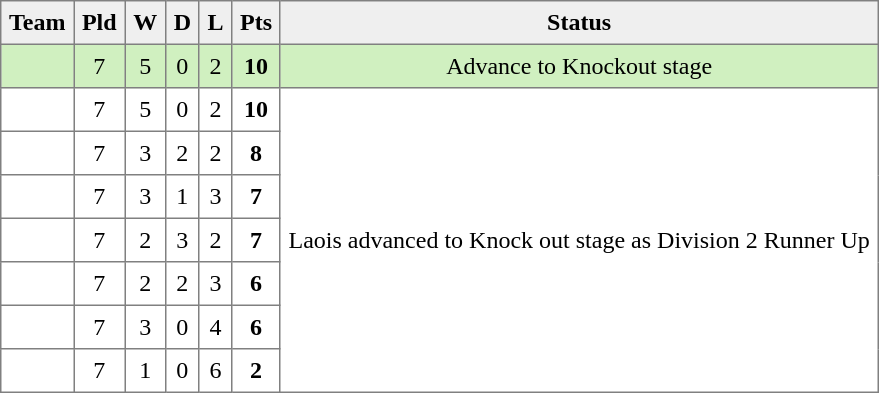<table style=border-collapse:collapse border=1 cellspacing=0 cellpadding=5>
<tr align=center bgcolor=#efefef>
<th>Team</th>
<th>Pld</th>
<th>W</th>
<th>D</th>
<th>L</th>
<th>Pts</th>
<th>Status</th>
</tr>
<tr align=center style="background:#D0F0C0;">
<td style="text-align:left;"> </td>
<td>7</td>
<td>5</td>
<td>0</td>
<td>2</td>
<td><strong>10</strong></td>
<td rowspan="1">Advance to Knockout stage</td>
</tr>
<tr align=center style="background:#FFFFFF;">
<td style="text-align:left;"> </td>
<td>7</td>
<td>5</td>
<td>0</td>
<td>2</td>
<td><strong>10</strong></td>
<td rowspan=7>Laois advanced to Knock out stage as Division 2 Runner Up</td>
</tr>
<tr align=center style="background:#FFFFFF;">
<td style="text-align:left;"> </td>
<td>7</td>
<td>3</td>
<td>2</td>
<td>2</td>
<td><strong>8</strong></td>
</tr>
<tr align=center style="background:#FFFFFF;">
<td style="text-align:left;"> </td>
<td>7</td>
<td>3</td>
<td>1</td>
<td>3</td>
<td><strong>7</strong></td>
</tr>
<tr align=center style="background:#FFFFFF;">
<td style="text-align:left;"> </td>
<td>7</td>
<td>2</td>
<td>3</td>
<td>2</td>
<td><strong>7</strong></td>
</tr>
<tr align=center style="background:#FFFFFF;">
<td style="text-align:left;"> </td>
<td>7</td>
<td>2</td>
<td>2</td>
<td>3</td>
<td><strong>6</strong></td>
</tr>
<tr align=center style="background:#FFFFFF;">
<td style="text-align:left;"> </td>
<td>7</td>
<td>3</td>
<td>0</td>
<td>4</td>
<td><strong>6</strong></td>
</tr>
<tr align=center style="background:#FFFFFF;">
<td style="text-align:left;"> </td>
<td>7</td>
<td>1</td>
<td>0</td>
<td>6</td>
<td><strong>2</strong></td>
</tr>
</table>
